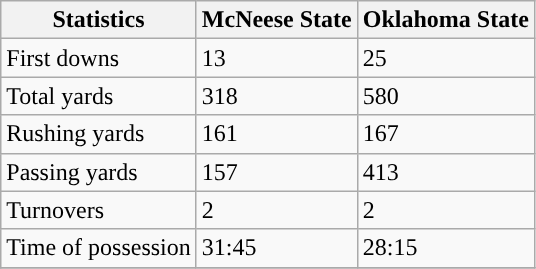<table class="wikitable">
<tr>
<th>Statistics</th>
<th>McNeese State</th>
<th>Oklahoma State</th>
</tr>
<tr>
<td>First downs</td>
<td>13</td>
<td>25</td>
</tr>
<tr>
<td>Total yards</td>
<td>318</td>
<td>580</td>
</tr>
<tr>
<td>Rushing yards</td>
<td>161</td>
<td>167</td>
</tr>
<tr>
<td>Passing yards</td>
<td>157</td>
<td>413</td>
</tr>
<tr>
<td>Turnovers</td>
<td>2</td>
<td>2</td>
</tr>
<tr>
<td>Time of possession</td>
<td>31:45</td>
<td>28:15</td>
</tr>
<tr>
</tr>
</table>
